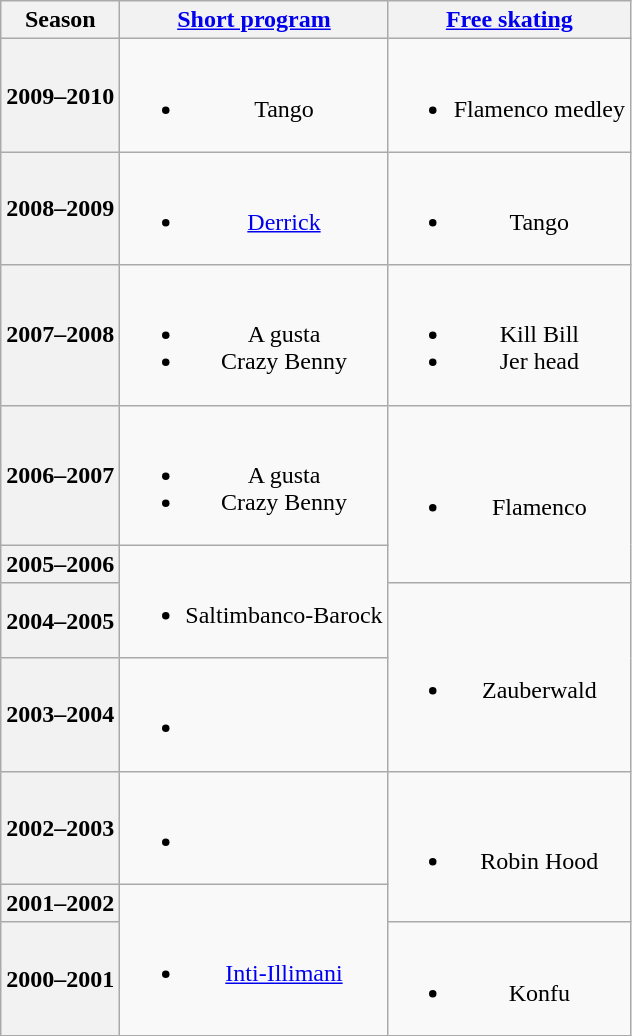<table class=wikitable style=text-align:center>
<tr>
<th>Season</th>
<th><a href='#'>Short program</a></th>
<th><a href='#'>Free skating</a></th>
</tr>
<tr>
<th>2009–2010 <br> </th>
<td><br><ul><li>Tango <br></li></ul></td>
<td><br><ul><li>Flamenco medley</li></ul></td>
</tr>
<tr>
<th>2008–2009 <br> </th>
<td><br><ul><li><a href='#'>Derrick</a></li></ul></td>
<td><br><ul><li>Tango</li></ul></td>
</tr>
<tr>
<th>2007–2008 <br> </th>
<td><br><ul><li>A gusta</li><li>Crazy Benny <br></li></ul></td>
<td><br><ul><li>Kill Bill</li><li>Jer head</li></ul></td>
</tr>
<tr>
<th>2006–2007 <br> </th>
<td><br><ul><li>A gusta</li><li>Crazy Benny <br></li></ul></td>
<td rowspan="2"><br><ul><li>Flamenco</li></ul></td>
</tr>
<tr>
<th>2005–2006 <br> </th>
<td rowspan="2"><br><ul><li>Saltimbanco-Barock <br></li></ul></td>
</tr>
<tr>
<th>2004–2005 <br> </th>
<td rowspan="2"><br><ul><li>Zauberwald <br></li></ul></td>
</tr>
<tr>
<th>2003–2004 <br> </th>
<td><br><ul><li></li></ul></td>
</tr>
<tr>
<th>2002–2003 <br> </th>
<td><br><ul><li></li></ul></td>
<td rowspan="2"><br><ul><li>Robin Hood</li></ul></td>
</tr>
<tr>
<th>2001–2002 <br> </th>
<td rowspan="2"><br><ul><li><a href='#'>Inti-Illimani</a></li></ul></td>
</tr>
<tr>
<th>2000–2001 <br> </th>
<td><br><ul><li>Konfu</li></ul></td>
</tr>
</table>
